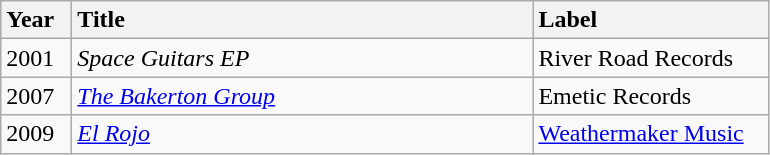<table class="wikitable">
<tr>
<th style="text-align:left; width:40px;">Year</th>
<th style="text-align:left; width:300px;">Title</th>
<th style="text-align:left; width:150px;">Label</th>
</tr>
<tr>
<td>2001</td>
<td><em>Space Guitars EP</em></td>
<td>River Road Records</td>
</tr>
<tr>
<td>2007</td>
<td><em><a href='#'>The Bakerton Group</a></em></td>
<td>Emetic Records</td>
</tr>
<tr>
<td>2009</td>
<td><em><a href='#'>El Rojo</a></em></td>
<td><a href='#'>Weathermaker Music</a></td>
</tr>
</table>
